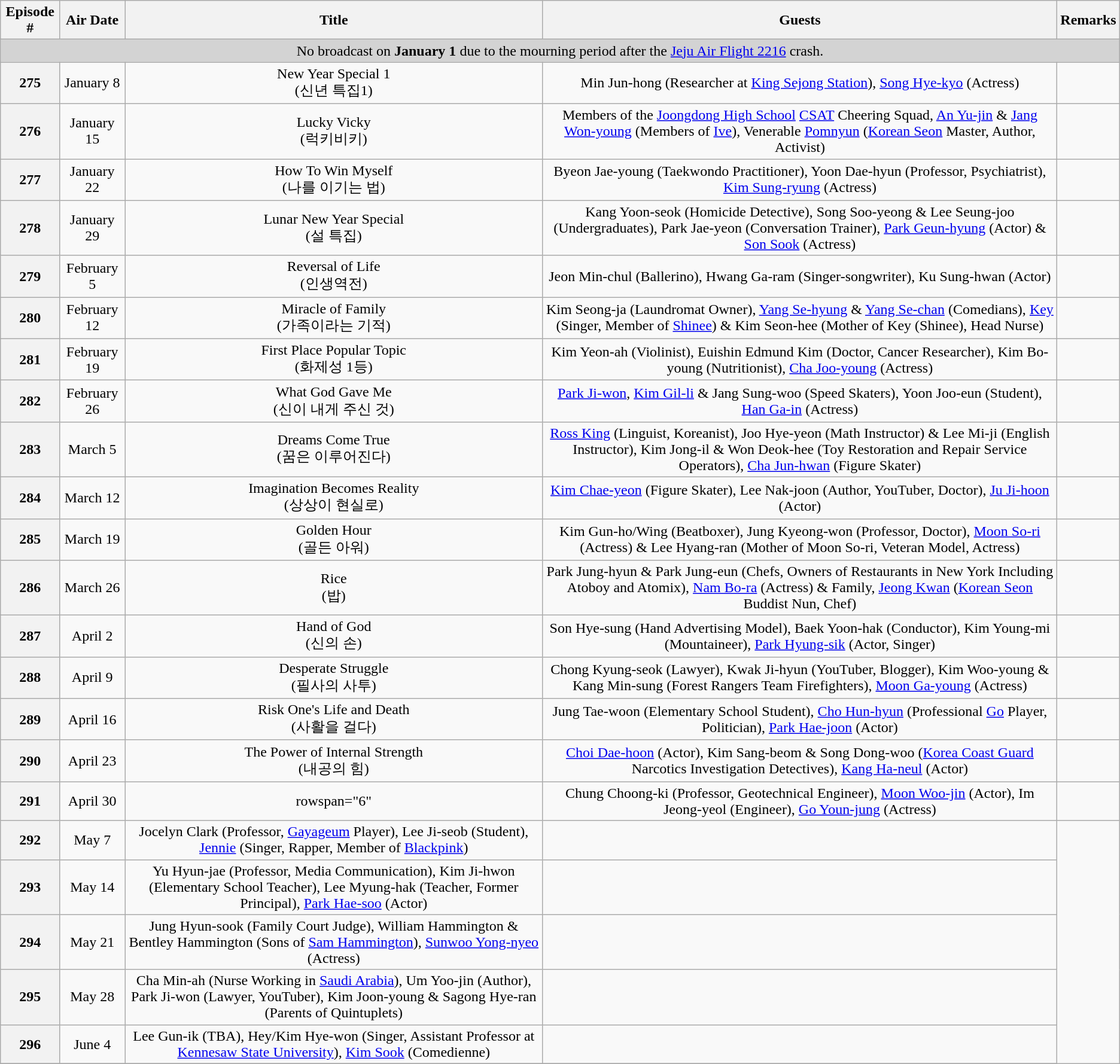<table class="wikitable" style="text-align:center;">
<tr>
<th>Episode #</th>
<th>Air Date</th>
<th>Title</th>
<th>Guests</th>
<th>Remarks</th>
</tr>
<tr>
<td colspan="5" style="text-align:center;background:Lightgray">No broadcast on <strong>January 1</strong> due to the mourning period after the <a href='#'>Jeju Air Flight 2216</a> crash.</td>
</tr>
<tr>
<th>275</th>
<td>January 8</td>
<td>New Year Special 1<br>(신년 특집1)</td>
<td>Min Jun-hong (Researcher at <a href='#'>King Sejong Station</a>), <a href='#'>Song Hye-kyo</a> (Actress)</td>
<td></td>
</tr>
<tr>
<th>276</th>
<td>January 15</td>
<td>Lucky Vicky<br>(럭키비키)</td>
<td>Members of the <a href='#'>Joongdong High School</a> <a href='#'>CSAT</a> Cheering Squad, <a href='#'>An Yu-jin</a> & <a href='#'>Jang Won-young</a> (Members of <a href='#'>Ive</a>), Venerable <a href='#'>Pomnyun</a> (<a href='#'>Korean Seon</a> Master, Author, Activist)</td>
<td></td>
</tr>
<tr>
<th>277</th>
<td>January 22</td>
<td>How To Win Myself<br>(나를 이기는 법)</td>
<td>Byeon Jae-young (Taekwondo Practitioner), Yoon Dae-hyun (Professor, Psychiatrist), <a href='#'>Kim Sung-ryung</a> (Actress)</td>
<td></td>
</tr>
<tr>
<th>278</th>
<td>January 29</td>
<td>Lunar New Year Special<br>(설 특집)</td>
<td>Kang Yoon-seok (Homicide Detective), Song Soo-yeong & Lee Seung-joo (Undergraduates), Park Jae-yeon (Conversation Trainer), <a href='#'>Park Geun-hyung</a> (Actor) & <a href='#'>Son Sook</a> (Actress)</td>
<td></td>
</tr>
<tr>
<th>279</th>
<td>February 5</td>
<td>Reversal of Life<br>(인생역전)</td>
<td>Jeon Min-chul (Ballerino), Hwang Ga-ram (Singer-songwriter), Ku Sung-hwan (Actor)</td>
<td></td>
</tr>
<tr>
<th>280</th>
<td>February 12</td>
<td>Miracle of Family<br>(가족이라는 기적)</td>
<td>Kim Seong-ja (Laundromat Owner), <a href='#'>Yang Se-hyung</a> & <a href='#'>Yang Se-chan</a> (Comedians), <a href='#'>Key</a> (Singer, Member of <a href='#'>Shinee</a>) & Kim Seon-hee (Mother of Key (Shinee), Head Nurse)</td>
<td></td>
</tr>
<tr>
<th>281</th>
<td>February 19</td>
<td>First Place Popular Topic<br>(화제성 1등)</td>
<td>Kim Yeon-ah (Violinist), Euishin Edmund Kim (Doctor, Cancer Researcher), Kim Bo-young (Nutritionist), <a href='#'>Cha Joo-young</a> (Actress)</td>
<td></td>
</tr>
<tr>
<th>282</th>
<td>February 26</td>
<td>What God Gave Me<br>(신이 내게 주신 것)</td>
<td><a href='#'>Park Ji-won</a>, <a href='#'>Kim Gil-li</a> & Jang Sung-woo (Speed Skaters), Yoon Joo-eun (Student), <a href='#'>Han Ga-in</a> (Actress)</td>
<td></td>
</tr>
<tr>
<th>283</th>
<td>March 5</td>
<td>Dreams Come True<br>(꿈은 이루어진다)</td>
<td><a href='#'>Ross King</a> (Linguist, Koreanist), Joo Hye-yeon (Math Instructor) & Lee Mi-ji (English Instructor), Kim Jong-il & Won Deok-hee (Toy Restoration and Repair Service Operators), <a href='#'>Cha Jun-hwan</a> (Figure Skater)</td>
<td></td>
</tr>
<tr>
<th>284</th>
<td>March 12</td>
<td>Imagination Becomes Reality<br>(상상이 현실로)</td>
<td><a href='#'>Kim Chae-yeon</a> (Figure Skater), Lee Nak-joon (Author, YouTuber, Doctor), <a href='#'>Ju Ji-hoon</a> (Actor)</td>
<td></td>
</tr>
<tr>
<th>285</th>
<td>March 19</td>
<td>Golden Hour<br>(골든 아워)</td>
<td>Kim Gun-ho/Wing (Beatboxer), Jung Kyeong-won (Professor, Doctor), <a href='#'>Moon So-ri</a> (Actress) & Lee Hyang-ran (Mother of Moon So-ri, Veteran Model, Actress)</td>
<td></td>
</tr>
<tr>
<th>286</th>
<td>March 26</td>
<td>Rice<br>(밥)</td>
<td>Park Jung-hyun & Park Jung-eun (Chefs, Owners of Restaurants in New York Including Atoboy and Atomix), <a href='#'>Nam Bo-ra</a> (Actress) & Family, <a href='#'>Jeong Kwan</a> (<a href='#'>Korean Seon</a> Buddist Nun, Chef)</td>
<td></td>
</tr>
<tr>
<th>287</th>
<td>April 2</td>
<td>Hand of God<br>(신의 손)</td>
<td>Son Hye-sung (Hand Advertising Model), Baek Yoon-hak (Conductor), Kim Young-mi (Mountaineer), <a href='#'>Park Hyung-sik</a> (Actor, Singer)</td>
<td></td>
</tr>
<tr>
<th>288</th>
<td>April 9</td>
<td>Desperate Struggle<br>(필사의 사투)</td>
<td>Chong Kyung-seok (Lawyer), Kwak Ji-hyun (YouTuber, Blogger), Kim Woo-young & Kang Min-sung (Forest Rangers Team Firefighters), <a href='#'>Moon Ga-young</a> (Actress)</td>
<td></td>
</tr>
<tr>
<th>289</th>
<td>April 16</td>
<td>Risk One's Life and Death<br>(사활을 걸다)</td>
<td>Jung Tae-woon (Elementary School Student), <a href='#'>Cho Hun-hyun</a> (Professional <a href='#'>Go</a> Player, Politician), <a href='#'>Park Hae-joon</a> (Actor)</td>
<td></td>
</tr>
<tr>
<th>290</th>
<td>April 23</td>
<td>The Power of Internal Strength<br>(내공의 힘)</td>
<td><a href='#'>Choi Dae-hoon</a> (Actor), Kim Sang-beom & Song Dong-woo (<a href='#'>Korea Coast Guard</a> Narcotics Investigation Detectives), <a href='#'>Kang Ha-neul</a> (Actor)</td>
<td></td>
</tr>
<tr>
<th>291</th>
<td>April 30</td>
<td>rowspan="6" </td>
<td>Chung Choong-ki (Professor, Geotechnical Engineer), <a href='#'>Moon Woo-jin</a> (Actor), Im Jeong-yeol (Engineer), <a href='#'>Go Youn-jung</a> (Actress)</td>
<td></td>
</tr>
<tr>
<th>292</th>
<td>May 7</td>
<td>Jocelyn Clark (Professor, <a href='#'>Gayageum</a> Player), Lee Ji-seob (Student), <a href='#'>Jennie</a> (Singer, Rapper, Member of <a href='#'>Blackpink</a>)</td>
<td></td>
</tr>
<tr>
<th>293</th>
<td>May 14</td>
<td>Yu Hyun-jae (Professor, Media Communication), Kim Ji-hwon (Elementary School Teacher), Lee Myung-hak (Teacher, Former Principal), <a href='#'>Park Hae-soo</a> (Actor)</td>
<td></td>
</tr>
<tr>
<th>294</th>
<td>May 21</td>
<td>Jung Hyun-sook (Family Court Judge), William Hammington & Bentley Hammington (Sons of <a href='#'>Sam Hammington</a>), <a href='#'>Sunwoo Yong-nyeo</a> (Actress)</td>
<td></td>
</tr>
<tr>
<th>295</th>
<td>May 28</td>
<td>Cha Min-ah (Nurse Working in <a href='#'>Saudi Arabia</a>), Um Yoo-jin (Author), Park Ji-won (Lawyer, YouTuber), Kim Joon-young & Sagong Hye-ran (Parents of Quintuplets)</td>
<td></td>
</tr>
<tr>
<th>296</th>
<td>June 4</td>
<td>Lee Gun-ik (TBA), Hey/Kim Hye-won (Singer, Assistant Professor at <a href='#'>Kennesaw State University</a>), <a href='#'>Kim Sook</a> (Comedienne)</td>
<td></td>
</tr>
<tr>
</tr>
</table>
